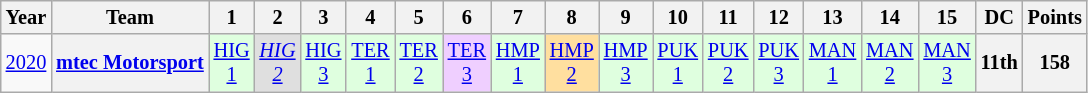<table class="wikitable" style="text-align:center; font-size:85%">
<tr>
<th>Year</th>
<th>Team</th>
<th>1</th>
<th>2</th>
<th>3</th>
<th>4</th>
<th>5</th>
<th>6</th>
<th>7</th>
<th>8</th>
<th>9</th>
<th>10</th>
<th>11</th>
<th>12</th>
<th>13</th>
<th>14</th>
<th>15</th>
<th>DC</th>
<th>Points</th>
</tr>
<tr>
<td><a href='#'>2020</a></td>
<th><a href='#'>mtec Motorsport</a></th>
<td style="background:#DFFFDF;"><a href='#'>HIG<br>1</a><br></td>
<td style="background:#DFDFDF;"><em><a href='#'>HIG<br>2</a></em><br></td>
<td style="background:#DFFFDF;"><a href='#'>HIG<br>3</a><br></td>
<td style="background:#DFFFDF;"><a href='#'>TER<br>1</a><br></td>
<td style="background:#DFFFDF;"><a href='#'>TER<br>2</a><br></td>
<td style="background:#EFCFFF;"><a href='#'>TER<br>3</a><br></td>
<td style="background:#DFFFDF;"><a href='#'>HMP<br>1</a><br></td>
<td style="background:#FFDF9F;"><a href='#'>HMP<br>2</a><br></td>
<td style="background:#DFFFDF;"><a href='#'>HMP<br>3</a><br></td>
<td style="background:#DFFFDF;"><a href='#'>PUK<br>1</a><br></td>
<td style="background:#DFFFDF;"><a href='#'>PUK<br>2</a><br></td>
<td style="background:#DFFFDF;"><a href='#'>PUK<br>3</a><br></td>
<td style="background:#DFFFDF;"><a href='#'>MAN<br>1</a><br></td>
<td style="background:#DFFFDF;"><a href='#'>MAN<br>2</a><br></td>
<td style="background:#DFFFDF;"><a href='#'>MAN<br>3</a><br></td>
<th>11th</th>
<th>158</th>
</tr>
</table>
